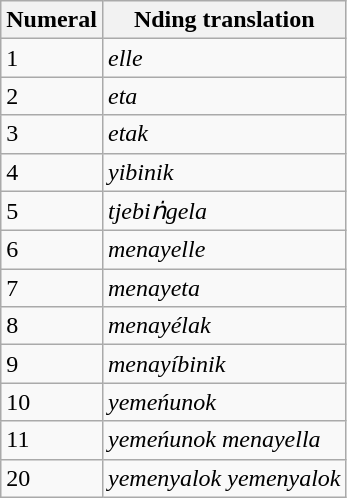<table class="wikitable">
<tr>
<th>Numeral</th>
<th>Nding translation</th>
</tr>
<tr>
<td>1</td>
<td><em>elle</em></td>
</tr>
<tr>
<td>2</td>
<td><em>eta</em></td>
</tr>
<tr>
<td>3</td>
<td><em>etak</em></td>
</tr>
<tr>
<td>4</td>
<td><em>yibinik</em></td>
</tr>
<tr>
<td>5</td>
<td><em>tjebiṅgela</em></td>
</tr>
<tr>
<td>6</td>
<td><em>menayelle</em></td>
</tr>
<tr>
<td>7</td>
<td><em>menayeta</em></td>
</tr>
<tr>
<td>8</td>
<td><em>menayélak</em></td>
</tr>
<tr>
<td>9</td>
<td><em>menayíbinik</em></td>
</tr>
<tr>
<td>10</td>
<td><em>yemeńunok</em></td>
</tr>
<tr>
<td>11</td>
<td><em>yemeńunok</em> <em>menayella</em></td>
</tr>
<tr>
<td>20</td>
<td><em>yemenyalok yemenyalok</em></td>
</tr>
</table>
